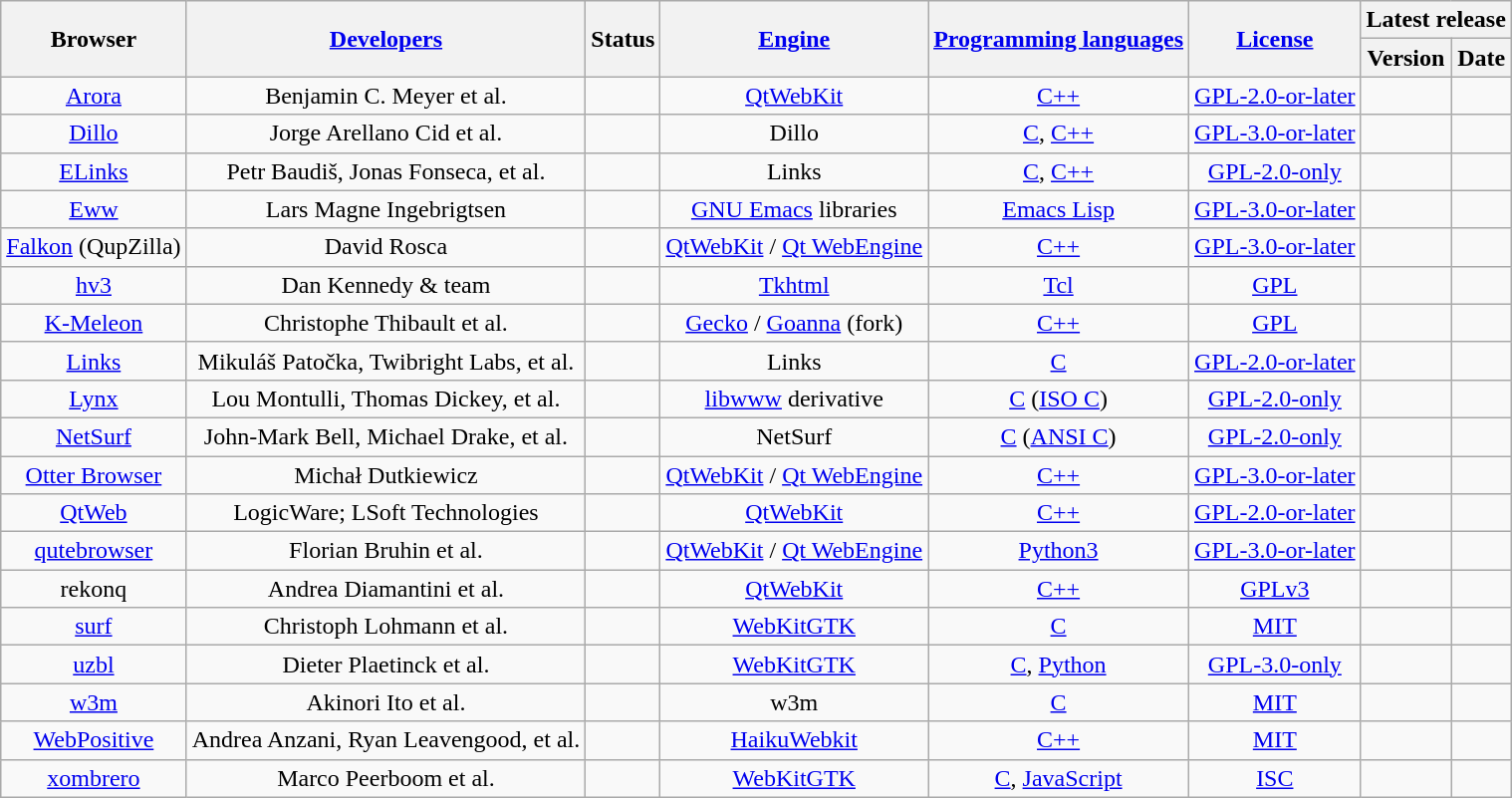<table class="wikitable sortable" style="text-align:center">
<tr>
<th rowspan="2">Browser</th>
<th rowspan="2"><a href='#'>Developers</a></th>
<th rowspan="2">Status</th>
<th rowspan="2"><a href='#'>Engine</a></th>
<th rowspan="2"><a href='#'>Programming languages</a></th>
<th rowspan="2"><a href='#'>License</a></th>
<th colspan="2">Latest release</th>
</tr>
<tr>
<th>Version </th>
<th>Date </th>
</tr>
<tr>
<td><a href='#'>Arora</a></td>
<td>Benjamin C. Meyer et al.</td>
<td></td>
<td><a href='#'>QtWebKit</a></td>
<td><a href='#'>C++</a></td>
<td><a href='#'>GPL-2.0-or-later</a></td>
<td></td>
<td></td>
</tr>
<tr m>
<td><a href='#'>Dillo</a></td>
<td>Jorge Arellano Cid et al.</td>
<td></td>
<td>Dillo</td>
<td><a href='#'>C</a>, <a href='#'>C++</a></td>
<td><a href='#'>GPL-3.0-or-later</a></td>
<td></td>
<td></td>
</tr>
<tr>
<td><a href='#'>ELinks</a></td>
<td>Petr Baudiš, Jonas Fonseca, et al.</td>
<td></td>
<td>Links</td>
<td><a href='#'>C</a>, <a href='#'>C++</a></td>
<td><a href='#'>GPL-2.0-only</a></td>
<td></td>
<td></td>
</tr>
<tr>
<td><a href='#'>Eww</a></td>
<td>Lars Magne Ingebrigtsen</td>
<td></td>
<td><a href='#'>GNU Emacs</a> libraries</td>
<td><a href='#'>Emacs Lisp</a></td>
<td><a href='#'>GPL-3.0-or-later</a></td>
<td></td>
<td></td>
</tr>
<tr>
<td><a href='#'>Falkon</a> (QupZilla)</td>
<td>David Rosca</td>
<td></td>
<td><a href='#'>QtWebKit</a> / <a href='#'>Qt WebEngine</a></td>
<td><a href='#'>C++</a></td>
<td><a href='#'>GPL-3.0-or-later</a></td>
<td></td>
<td></td>
</tr>
<tr>
<td><a href='#'>hv3</a></td>
<td>Dan Kennedy & team</td>
<td></td>
<td><a href='#'>Tkhtml</a></td>
<td><a href='#'>Tcl</a></td>
<td><a href='#'>GPL</a></td>
<td></td>
<td></td>
</tr>
<tr>
<td><a href='#'>K-Meleon</a></td>
<td>Christophe Thibault et al.</td>
<td></td>
<td><a href='#'>Gecko</a> / <a href='#'>Goanna</a> (fork)</td>
<td><a href='#'>C++</a></td>
<td><a href='#'>GPL</a></td>
<td></td>
<td></td>
</tr>
<tr>
<td><a href='#'>Links</a></td>
<td>Mikuláš Patočka, Twibright Labs, et al.</td>
<td></td>
<td>Links</td>
<td><a href='#'>C</a></td>
<td><a href='#'>GPL-2.0-or-later</a></td>
<td></td>
<td></td>
</tr>
<tr>
<td><a href='#'>Lynx</a></td>
<td>Lou Montulli, Thomas Dickey, et al.</td>
<td></td>
<td><a href='#'>libwww</a> derivative</td>
<td><a href='#'>C</a> (<a href='#'>ISO C</a>)</td>
<td><a href='#'>GPL-2.0-only</a></td>
<td></td>
<td></td>
</tr>
<tr>
<td><a href='#'>NetSurf</a></td>
<td>John-Mark Bell, Michael Drake, et al.</td>
<td></td>
<td>NetSurf</td>
<td><a href='#'>C</a> (<a href='#'>ANSI C</a>)</td>
<td><a href='#'>GPL-2.0-only</a></td>
<td></td>
<td></td>
</tr>
<tr>
<td><a href='#'>Otter Browser</a></td>
<td>Michał Dutkiewicz</td>
<td></td>
<td><a href='#'>QtWebKit</a> / <a href='#'>Qt WebEngine</a></td>
<td><a href='#'>C++</a></td>
<td><a href='#'>GPL-3.0-or-later</a></td>
<td></td>
<td></td>
</tr>
<tr>
<td><a href='#'>QtWeb</a></td>
<td>LogicWare; LSoft Technologies</td>
<td></td>
<td><a href='#'>QtWebKit</a></td>
<td><a href='#'>C++</a></td>
<td><a href='#'>GPL-2.0-or-later</a></td>
<td></td>
<td></td>
</tr>
<tr>
<td><a href='#'>qutebrowser</a></td>
<td>Florian Bruhin et al.</td>
<td> </td>
<td><a href='#'>QtWebKit</a> / <a href='#'>Qt WebEngine</a></td>
<td><a href='#'>Python3</a></td>
<td><a href='#'>GPL-3.0-or-later</a></td>
<td></td>
<td></td>
</tr>
<tr>
<td>rekonq</td>
<td>Andrea Diamantini et al.</td>
<td></td>
<td><a href='#'>QtWebKit</a></td>
<td><a href='#'>C++</a></td>
<td><a href='#'>GPLv3</a></td>
<td></td>
<td></td>
</tr>
<tr>
<td><a href='#'>surf</a></td>
<td>Christoph Lohmann et al.</td>
<td></td>
<td><a href='#'>WebKitGTK</a></td>
<td><a href='#'>C</a></td>
<td><a href='#'>MIT</a></td>
<td></td>
<td></td>
</tr>
<tr>
<td><a href='#'>uzbl</a></td>
<td>Dieter Plaetinck et al.</td>
<td></td>
<td><a href='#'>WebKitGTK</a></td>
<td><a href='#'>C</a>, <a href='#'>Python</a></td>
<td><a href='#'>GPL-3.0-only</a></td>
<td></td>
<td></td>
</tr>
<tr>
<td><a href='#'>w3m</a></td>
<td>Akinori Ito et al.</td>
<td></td>
<td>w3m</td>
<td><a href='#'>C</a></td>
<td><a href='#'>MIT</a></td>
<td></td>
<td></td>
</tr>
<tr>
<td><a href='#'>WebPositive</a></td>
<td>Andrea Anzani, Ryan Leavengood, et al.</td>
<td></td>
<td><a href='#'>HaikuWebkit</a></td>
<td><a href='#'>C++</a></td>
<td><a href='#'>MIT</a></td>
<td></td>
<td></td>
</tr>
<tr>
<td><a href='#'>xombrero</a></td>
<td>Marco Peerboom et al.</td>
<td></td>
<td><a href='#'>WebKitGTK</a></td>
<td><a href='#'>C</a>, <a href='#'>JavaScript</a></td>
<td><a href='#'>ISC</a></td>
<td></td>
<td></td>
</tr>
</table>
